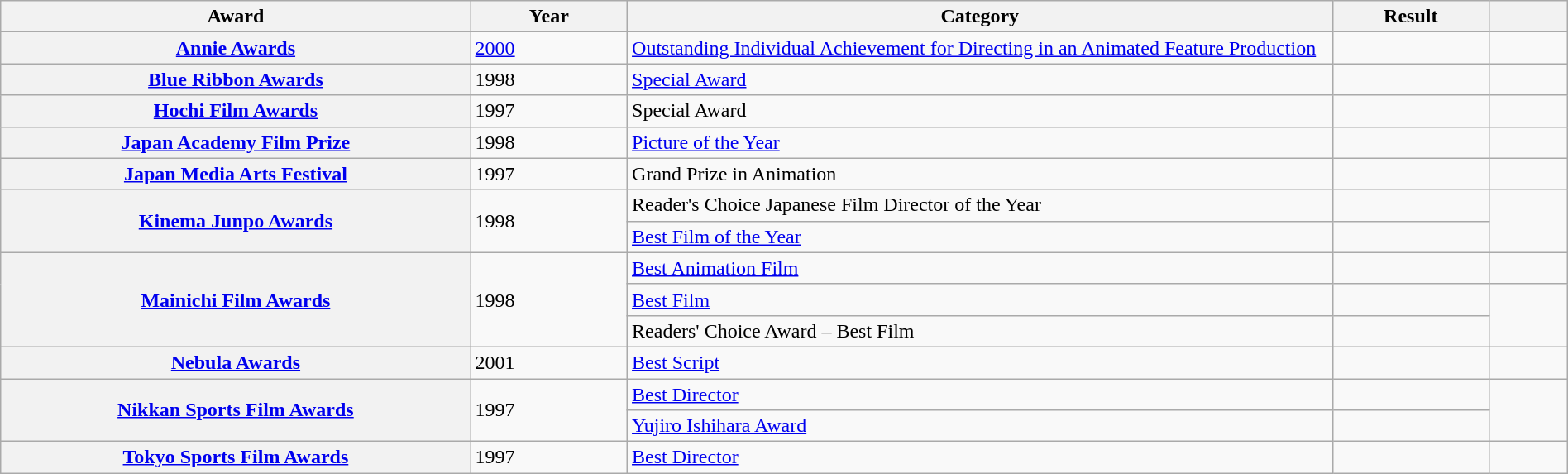<table class="wikitable plainrowheaders sortable" style="width:100%">
<tr>
<th scope="col" style="width:30%">Award</th>
<th scope="col" style="width:10%">Year</th>
<th scope="col" style="width:45%">Category</th>
<th scope="col" style="width:10%">Result</th>
<th scope="col" style="width:5%" class="unsortable"></th>
</tr>
<tr>
<th scope="row"><a href='#'>Annie Awards</a></th>
<td><a href='#'>2000</a></td>
<td><a href='#'>Outstanding Individual Achievement for Directing in an Animated Feature Production</a></td>
<td></td>
<td style="text-align:center;"></td>
</tr>
<tr>
<th scope="row"><a href='#'>Blue Ribbon Awards</a></th>
<td>1998</td>
<td><a href='#'>Special Award</a></td>
<td></td>
<td style="text-align:center;"></td>
</tr>
<tr>
<th scope="row"><a href='#'>Hochi Film Awards</a></th>
<td>1997</td>
<td>Special Award</td>
<td></td>
<td style="text-align:center;"></td>
</tr>
<tr>
<th scope="row"><a href='#'>Japan Academy Film Prize</a></th>
<td>1998</td>
<td><a href='#'>Picture of the Year</a></td>
<td></td>
<td style="text-align:center;"></td>
</tr>
<tr>
<th scope="row"><a href='#'>Japan Media Arts Festival</a></th>
<td>1997</td>
<td>Grand Prize in Animation</td>
<td></td>
<td style="text-align:center;"></td>
</tr>
<tr>
<th scope="row" rowspan="2"><a href='#'>Kinema Junpo Awards</a></th>
<td rowspan="2">1998</td>
<td>Reader's Choice Japanese Film Director of the Year</td>
<td></td>
<td style="text-align:center;" rowspan="2"></td>
</tr>
<tr>
<td><a href='#'>Best Film of the Year</a></td>
<td></td>
</tr>
<tr>
<th scope="row" rowspan="3"><a href='#'>Mainichi Film Awards</a></th>
<td rowspan="3">1998</td>
<td><a href='#'>Best Animation Film</a></td>
<td></td>
<td style="text-align:center;"></td>
</tr>
<tr>
<td><a href='#'>Best Film</a></td>
<td></td>
<td style="text-align:center;" rowspan="2"></td>
</tr>
<tr>
<td>Readers' Choice Award – Best Film</td>
<td></td>
</tr>
<tr>
<th scope="row"><a href='#'>Nebula Awards</a></th>
<td>2001</td>
<td><a href='#'>Best Script</a></td>
<td></td>
<td style="text-align:center;"></td>
</tr>
<tr>
<th scope="row" rowspan="2"><a href='#'>Nikkan Sports Film Awards</a></th>
<td rowspan="2">1997</td>
<td><a href='#'>Best Director</a></td>
<td></td>
<td style="text-align:center;" rowspan="2"></td>
</tr>
<tr>
<td><a href='#'>Yujiro Ishihara Award</a></td>
<td></td>
</tr>
<tr>
<th scope="row"><a href='#'>Tokyo Sports Film Awards</a></th>
<td>1997</td>
<td><a href='#'>Best Director</a></td>
<td></td>
<td style="text-align:center;"></td>
</tr>
</table>
